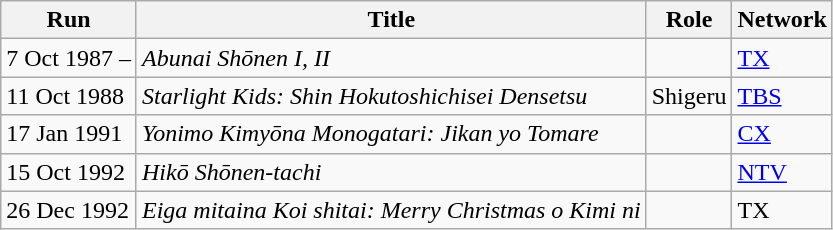<table class="wikitable">
<tr>
<th>Run</th>
<th>Title</th>
<th>Role</th>
<th>Network</th>
</tr>
<tr>
<td>7 Oct 1987 –</td>
<td><em>Abunai Shōnen I, II</em></td>
<td></td>
<td><a href='#'>TX</a></td>
</tr>
<tr>
<td>11 Oct 1988</td>
<td><em>Starlight Kids: Shin Hokutoshichisei Densetsu</em></td>
<td>Shigeru</td>
<td><a href='#'>TBS</a></td>
</tr>
<tr>
<td>17 Jan 1991</td>
<td><em>Yonimo Kimyōna Monogatari: Jikan yo Tomare</em></td>
<td></td>
<td><a href='#'>CX</a></td>
</tr>
<tr>
<td>15 Oct 1992</td>
<td><em>Hikō Shōnen-tachi</em></td>
<td></td>
<td><a href='#'>NTV</a></td>
</tr>
<tr>
<td>26 Dec 1992</td>
<td><em>Eiga mitaina Koi shitai: Merry Christmas o Kimi ni</em></td>
<td></td>
<td>TX</td>
</tr>
</table>
